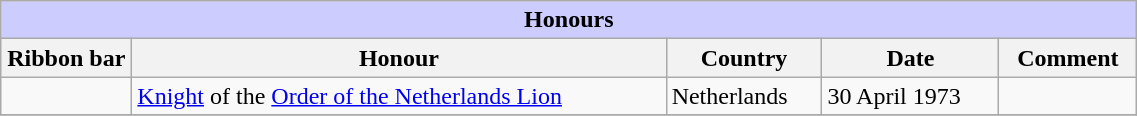<table class="wikitable" style="width:60%;">
<tr style="background:#ccf; text-align:center;">
<td colspan=5><strong>Honours</strong></td>
</tr>
<tr>
<th style="width:80px;">Ribbon bar</th>
<th>Honour</th>
<th>Country</th>
<th>Date</th>
<th>Comment</th>
</tr>
<tr>
<td></td>
<td><a href='#'>Knight</a> of the <a href='#'>Order of the Netherlands Lion</a></td>
<td>Netherlands</td>
<td>30 April 1973</td>
<td></td>
</tr>
<tr>
</tr>
</table>
